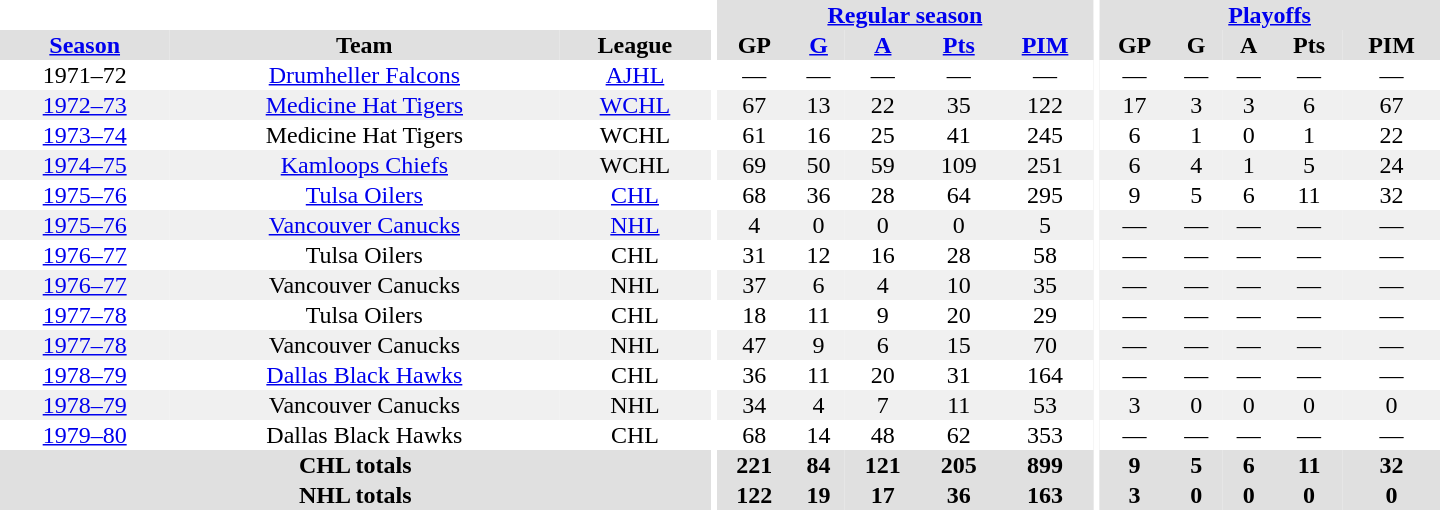<table border="0" cellpadding="1" cellspacing="0" style="text-align:center; width:60em">
<tr bgcolor="#e0e0e0">
<th colspan="3" bgcolor="#ffffff"></th>
<th rowspan="100" bgcolor="#ffffff"></th>
<th colspan="5"><a href='#'>Regular season</a></th>
<th rowspan="100" bgcolor="#ffffff"></th>
<th colspan="5"><a href='#'>Playoffs</a></th>
</tr>
<tr bgcolor="#e0e0e0">
<th><a href='#'>Season</a></th>
<th>Team</th>
<th>League</th>
<th>GP</th>
<th><a href='#'>G</a></th>
<th><a href='#'>A</a></th>
<th><a href='#'>Pts</a></th>
<th><a href='#'>PIM</a></th>
<th>GP</th>
<th>G</th>
<th>A</th>
<th>Pts</th>
<th>PIM</th>
</tr>
<tr>
<td>1971–72</td>
<td><a href='#'>Drumheller Falcons</a></td>
<td><a href='#'>AJHL</a></td>
<td>—</td>
<td>—</td>
<td>—</td>
<td>—</td>
<td>—</td>
<td>—</td>
<td>—</td>
<td>—</td>
<td>—</td>
<td>—</td>
</tr>
<tr bgcolor="#f0f0f0">
<td><a href='#'>1972–73</a></td>
<td><a href='#'>Medicine Hat Tigers</a></td>
<td><a href='#'>WCHL</a></td>
<td>67</td>
<td>13</td>
<td>22</td>
<td>35</td>
<td>122</td>
<td>17</td>
<td>3</td>
<td>3</td>
<td>6</td>
<td>67</td>
</tr>
<tr>
<td><a href='#'>1973–74</a></td>
<td>Medicine Hat Tigers</td>
<td>WCHL</td>
<td>61</td>
<td>16</td>
<td>25</td>
<td>41</td>
<td>245</td>
<td>6</td>
<td>1</td>
<td>0</td>
<td>1</td>
<td>22</td>
</tr>
<tr bgcolor="#f0f0f0">
<td><a href='#'>1974–75</a></td>
<td><a href='#'>Kamloops Chiefs</a></td>
<td>WCHL</td>
<td>69</td>
<td>50</td>
<td>59</td>
<td>109</td>
<td>251</td>
<td>6</td>
<td>4</td>
<td>1</td>
<td>5</td>
<td>24</td>
</tr>
<tr>
<td><a href='#'>1975–76</a></td>
<td><a href='#'>Tulsa Oilers</a></td>
<td><a href='#'>CHL</a></td>
<td>68</td>
<td>36</td>
<td>28</td>
<td>64</td>
<td>295</td>
<td>9</td>
<td>5</td>
<td>6</td>
<td>11</td>
<td>32</td>
</tr>
<tr bgcolor="#f0f0f0">
<td><a href='#'>1975–76</a></td>
<td><a href='#'>Vancouver Canucks</a></td>
<td><a href='#'>NHL</a></td>
<td>4</td>
<td>0</td>
<td>0</td>
<td>0</td>
<td>5</td>
<td>—</td>
<td>—</td>
<td>—</td>
<td>—</td>
<td>—</td>
</tr>
<tr>
<td><a href='#'>1976–77</a></td>
<td>Tulsa Oilers</td>
<td>CHL</td>
<td>31</td>
<td>12</td>
<td>16</td>
<td>28</td>
<td>58</td>
<td>—</td>
<td>—</td>
<td>—</td>
<td>—</td>
<td>—</td>
</tr>
<tr bgcolor="#f0f0f0">
<td><a href='#'>1976–77</a></td>
<td>Vancouver Canucks</td>
<td>NHL</td>
<td>37</td>
<td>6</td>
<td>4</td>
<td>10</td>
<td>35</td>
<td>—</td>
<td>—</td>
<td>—</td>
<td>—</td>
<td>—</td>
</tr>
<tr>
<td><a href='#'>1977–78</a></td>
<td>Tulsa Oilers</td>
<td>CHL</td>
<td>18</td>
<td>11</td>
<td>9</td>
<td>20</td>
<td>29</td>
<td>—</td>
<td>—</td>
<td>—</td>
<td>—</td>
<td>—</td>
</tr>
<tr bgcolor="#f0f0f0">
<td><a href='#'>1977–78</a></td>
<td>Vancouver Canucks</td>
<td>NHL</td>
<td>47</td>
<td>9</td>
<td>6</td>
<td>15</td>
<td>70</td>
<td>—</td>
<td>—</td>
<td>—</td>
<td>—</td>
<td>—</td>
</tr>
<tr>
<td><a href='#'>1978–79</a></td>
<td><a href='#'>Dallas Black Hawks</a></td>
<td>CHL</td>
<td>36</td>
<td>11</td>
<td>20</td>
<td>31</td>
<td>164</td>
<td>—</td>
<td>—</td>
<td>—</td>
<td>—</td>
<td>—</td>
</tr>
<tr bgcolor="#f0f0f0">
<td><a href='#'>1978–79</a></td>
<td>Vancouver Canucks</td>
<td>NHL</td>
<td>34</td>
<td>4</td>
<td>7</td>
<td>11</td>
<td>53</td>
<td>3</td>
<td>0</td>
<td>0</td>
<td>0</td>
<td>0</td>
</tr>
<tr>
<td><a href='#'>1979–80</a></td>
<td>Dallas Black Hawks</td>
<td>CHL</td>
<td>68</td>
<td>14</td>
<td>48</td>
<td>62</td>
<td>353</td>
<td>—</td>
<td>—</td>
<td>—</td>
<td>—</td>
<td>—</td>
</tr>
<tr bgcolor="#e0e0e0">
<th colspan="3">CHL totals</th>
<th>221</th>
<th>84</th>
<th>121</th>
<th>205</th>
<th>899</th>
<th>9</th>
<th>5</th>
<th>6</th>
<th>11</th>
<th>32</th>
</tr>
<tr bgcolor="#e0e0e0">
<th colspan="3">NHL totals</th>
<th>122</th>
<th>19</th>
<th>17</th>
<th>36</th>
<th>163</th>
<th>3</th>
<th>0</th>
<th>0</th>
<th>0</th>
<th>0</th>
</tr>
</table>
